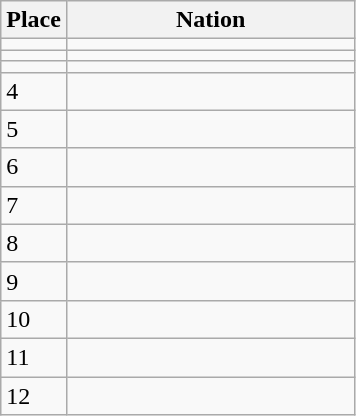<table class=wikitable style=text-align:left>
<tr>
<th width=35>Place</th>
<th width=185>Nation</th>
</tr>
<tr>
<td></td>
<td style=text-align:left></td>
</tr>
<tr>
<td></td>
<td style=text-align:left></td>
</tr>
<tr>
<td></td>
<td style=text-align:left></td>
</tr>
<tr>
<td style=text-align:left>4</td>
<td></td>
</tr>
<tr>
<td style=text-align:left>5</td>
<td></td>
</tr>
<tr>
<td style=text-align:left>6</td>
<td></td>
</tr>
<tr>
<td style=text-align:left>7</td>
<td></td>
</tr>
<tr>
<td style=text-align:left>8</td>
<td></td>
</tr>
<tr>
<td style=text-align:left>9</td>
<td></td>
</tr>
<tr>
<td style=text-align:left>10</td>
<td></td>
</tr>
<tr>
<td style=text-align:left>11</td>
<td></td>
</tr>
<tr>
<td style=text-align:left>12</td>
<td></td>
</tr>
</table>
